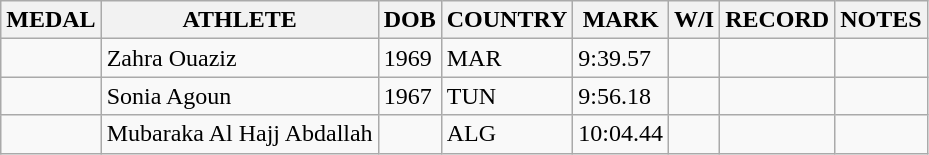<table class="wikitable">
<tr>
<th>MEDAL</th>
<th>ATHLETE</th>
<th>DOB</th>
<th>COUNTRY</th>
<th>MARK</th>
<th>W/I</th>
<th>RECORD</th>
<th>NOTES</th>
</tr>
<tr>
<td></td>
<td>Zahra Ouaziz</td>
<td>1969</td>
<td>MAR</td>
<td>9:39.57</td>
<td></td>
<td></td>
<td></td>
</tr>
<tr>
<td></td>
<td>Sonia Agoun</td>
<td>1967</td>
<td>TUN</td>
<td>9:56.18</td>
<td></td>
<td></td>
<td></td>
</tr>
<tr>
<td></td>
<td>Mubaraka Al Hajj Abdallah</td>
<td></td>
<td>ALG</td>
<td>10:04.44</td>
<td></td>
<td></td>
<td></td>
</tr>
</table>
